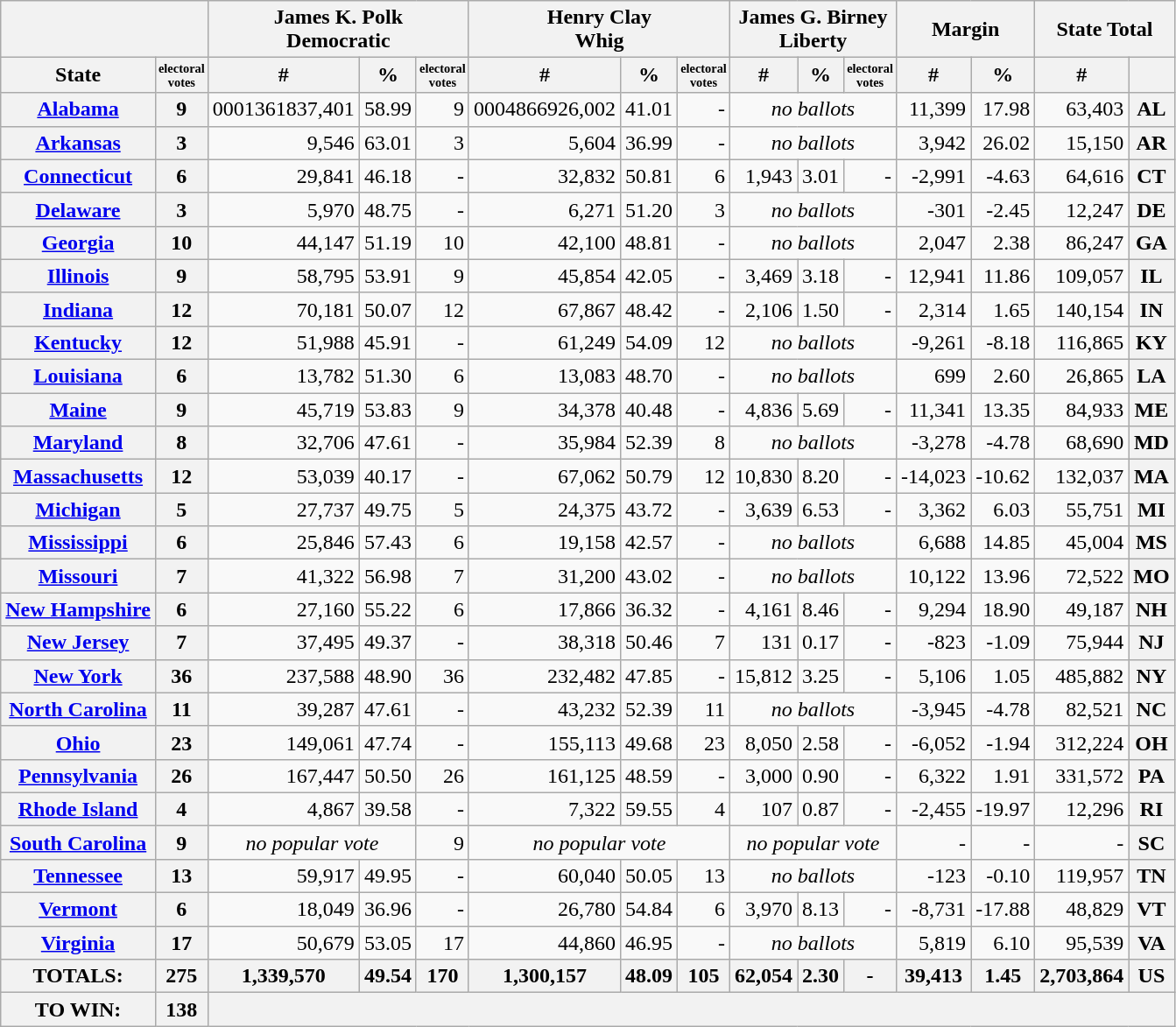<table class="wikitable sortable" style="text-align:right">
<tr>
<th colspan=2></th>
<th align=center colspan=3>James K. Polk<br>Democratic</th>
<th align=center colspan=3>Henry Clay<br>Whig</th>
<th align=center colspan=3>James G. Birney<br>Liberty</th>
<th colspan="2">Margin</th>
<th align=center colspan=2>State Total</th>
</tr>
<tr>
<th align=center>State</th>
<th style="text-align:center; font-size: 60%">electoral<br>votes</th>
<th align=center>#</th>
<th align=center>%</th>
<th style="text-align:center; font-size: 60%">electoral<br>votes</th>
<th align=center>#</th>
<th align=center>%</th>
<th style="text-align:center; font-size: 60%">electoral<br>votes</th>
<th align=center>#</th>
<th align=center>%</th>
<th style="text-align:center; font-size: 60%">electoral<br>votes</th>
<th>#</th>
<th>%</th>
<th align=center>#</th>
<th></th>
</tr>
<tr>
<th style"text-align:left"><a href='#'>Alabama</a></th>
<th>9</th>
<td><span>00013618</span>37,401</td>
<td>58.99</td>
<td>9</td>
<td><span>00048669</span>26,002</td>
<td>41.01</td>
<td>-</td>
<td colspan=3 align=center><em>no ballots</em></td>
<td>11,399</td>
<td>17.98</td>
<td>63,403</td>
<th>AL</th>
</tr>
<tr>
<th style"text-align:left"><a href='#'>Arkansas</a></th>
<th>3</th>
<td>9,546</td>
<td>63.01</td>
<td>3</td>
<td>5,604</td>
<td>36.99</td>
<td>-</td>
<td colspan=3 align=center><em>no ballots</em></td>
<td>3,942</td>
<td>26.02</td>
<td>15,150</td>
<th>AR</th>
</tr>
<tr>
<th style"text-align:left"><a href='#'>Connecticut</a></th>
<th>6</th>
<td>29,841</td>
<td>46.18</td>
<td>-</td>
<td>32,832</td>
<td>50.81</td>
<td>6</td>
<td>1,943</td>
<td>3.01</td>
<td>-</td>
<td>-2,991</td>
<td>-4.63</td>
<td>64,616</td>
<th>CT</th>
</tr>
<tr>
<th style"text-align:left"><a href='#'>Delaware</a></th>
<th>3</th>
<td>5,970</td>
<td>48.75</td>
<td>-</td>
<td>6,271</td>
<td>51.20</td>
<td>3</td>
<td colspan=3 align=center><em>no ballots</em></td>
<td>-301</td>
<td>-2.45</td>
<td>12,247</td>
<th>DE</th>
</tr>
<tr>
<th style"text-align:left"><a href='#'>Georgia</a></th>
<th>10</th>
<td>44,147</td>
<td>51.19</td>
<td>10</td>
<td>42,100</td>
<td>48.81</td>
<td>-</td>
<td colspan=3 align=center><em>no ballots</em></td>
<td>2,047</td>
<td>2.38</td>
<td>86,247</td>
<th>GA</th>
</tr>
<tr>
<th style"text-align:left"><a href='#'>Illinois</a></th>
<th>9</th>
<td>58,795</td>
<td>53.91</td>
<td>9</td>
<td>45,854</td>
<td>42.05</td>
<td>-</td>
<td>3,469</td>
<td>3.18</td>
<td>-</td>
<td>12,941</td>
<td>11.86</td>
<td>109,057</td>
<th>IL</th>
</tr>
<tr>
<th style"text-align:left"><a href='#'>Indiana</a></th>
<th>12</th>
<td>70,181</td>
<td>50.07</td>
<td>12</td>
<td>67,867</td>
<td>48.42</td>
<td>-</td>
<td>2,106</td>
<td>1.50</td>
<td>-</td>
<td>2,314</td>
<td>1.65</td>
<td>140,154</td>
<th>IN</th>
</tr>
<tr>
<th style"text-align:left"><a href='#'>Kentucky</a></th>
<th>12</th>
<td>51,988</td>
<td>45.91</td>
<td>-</td>
<td>61,249</td>
<td>54.09</td>
<td>12</td>
<td colspan=3 align=center><em>no ballots</em></td>
<td>-9,261</td>
<td>-8.18</td>
<td>116,865</td>
<th>KY</th>
</tr>
<tr>
<th style"text-align:left"><a href='#'>Louisiana</a></th>
<th>6</th>
<td>13,782</td>
<td>51.30</td>
<td>6</td>
<td>13,083</td>
<td>48.70</td>
<td>-</td>
<td colspan=3 align=center><em>no ballots</em></td>
<td>699</td>
<td>2.60</td>
<td>26,865</td>
<th>LA</th>
</tr>
<tr>
<th style"text-align:left"><a href='#'>Maine</a></th>
<th>9</th>
<td>45,719</td>
<td>53.83</td>
<td>9</td>
<td>34,378</td>
<td>40.48</td>
<td>-</td>
<td>4,836</td>
<td>5.69</td>
<td>-</td>
<td>11,341</td>
<td>13.35</td>
<td>84,933</td>
<th>ME</th>
</tr>
<tr>
<th style"text-align:left"><a href='#'>Maryland</a></th>
<th>8</th>
<td>32,706</td>
<td>47.61</td>
<td>-</td>
<td>35,984</td>
<td>52.39</td>
<td>8</td>
<td colspan=3 align=center><em>no ballots</em></td>
<td>-3,278</td>
<td>-4.78</td>
<td>68,690</td>
<th>MD</th>
</tr>
<tr>
<th style"text-align:left"><a href='#'>Massachusetts</a></th>
<th>12</th>
<td>53,039</td>
<td>40.17</td>
<td>-</td>
<td>67,062</td>
<td>50.79</td>
<td>12</td>
<td>10,830</td>
<td>8.20</td>
<td>-</td>
<td>-14,023</td>
<td>-10.62</td>
<td>132,037</td>
<th>MA</th>
</tr>
<tr>
<th style"text-align:left"><a href='#'>Michigan</a></th>
<th>5</th>
<td>27,737</td>
<td>49.75</td>
<td>5</td>
<td>24,375</td>
<td>43.72</td>
<td>-</td>
<td>3,639</td>
<td>6.53</td>
<td>-</td>
<td>3,362</td>
<td>6.03</td>
<td>55,751</td>
<th>MI</th>
</tr>
<tr>
<th style"text-align:left"><a href='#'>Mississippi</a></th>
<th>6</th>
<td>25,846</td>
<td>57.43</td>
<td>6</td>
<td>19,158</td>
<td>42.57</td>
<td>-</td>
<td colspan=3 align=center><em>no ballots</em></td>
<td>6,688</td>
<td>14.85</td>
<td>45,004</td>
<th>MS</th>
</tr>
<tr>
<th style"text-align:left"><a href='#'>Missouri</a></th>
<th>7</th>
<td>41,322</td>
<td>56.98</td>
<td>7</td>
<td>31,200</td>
<td>43.02</td>
<td>-</td>
<td colspan=3 align=center><em>no ballots</em></td>
<td>10,122</td>
<td>13.96</td>
<td>72,522</td>
<th>MO</th>
</tr>
<tr>
<th style"text-align:left"><a href='#'>New Hampshire</a></th>
<th>6</th>
<td>27,160</td>
<td>55.22</td>
<td>6</td>
<td>17,866</td>
<td>36.32</td>
<td>-</td>
<td>4,161</td>
<td>8.46</td>
<td>-</td>
<td>9,294</td>
<td>18.90</td>
<td>49,187</td>
<th>NH</th>
</tr>
<tr>
<th style"text-align:left"><a href='#'>New Jersey</a></th>
<th>7</th>
<td>37,495</td>
<td>49.37</td>
<td>-</td>
<td>38,318</td>
<td>50.46</td>
<td>7</td>
<td>131</td>
<td>0.17</td>
<td>-</td>
<td>-823</td>
<td>-1.09</td>
<td>75,944</td>
<th>NJ</th>
</tr>
<tr>
<th style"text-align:left"><a href='#'>New York</a></th>
<th>36</th>
<td>237,588</td>
<td>48.90</td>
<td>36</td>
<td>232,482</td>
<td>47.85</td>
<td>-</td>
<td>15,812</td>
<td>3.25</td>
<td>-</td>
<td>5,106</td>
<td>1.05</td>
<td>485,882</td>
<th>NY</th>
</tr>
<tr>
<th style"text-align:left"><a href='#'>North Carolina</a></th>
<th>11</th>
<td>39,287</td>
<td>47.61</td>
<td>-</td>
<td>43,232</td>
<td>52.39</td>
<td>11</td>
<td colspan=3 align=center><em>no ballots</em></td>
<td>-3,945</td>
<td>-4.78</td>
<td>82,521</td>
<th>NC</th>
</tr>
<tr>
<th style"text-align:left"><a href='#'>Ohio</a></th>
<th>23</th>
<td>149,061</td>
<td>47.74</td>
<td>-</td>
<td>155,113</td>
<td>49.68</td>
<td>23</td>
<td>8,050</td>
<td>2.58</td>
<td>-</td>
<td>-6,052</td>
<td>-1.94</td>
<td>312,224</td>
<th>OH</th>
</tr>
<tr>
<th style"text-align:left"><a href='#'>Pennsylvania</a></th>
<th>26</th>
<td>167,447</td>
<td>50.50</td>
<td>26</td>
<td>161,125</td>
<td>48.59</td>
<td>-</td>
<td>3,000</td>
<td>0.90</td>
<td>-</td>
<td>6,322</td>
<td>1.91</td>
<td>331,572</td>
<th>PA</th>
</tr>
<tr>
<th style"text-align:left"><a href='#'>Rhode Island</a></th>
<th>4</th>
<td>4,867</td>
<td>39.58</td>
<td>-</td>
<td>7,322</td>
<td>59.55</td>
<td>4</td>
<td>107</td>
<td>0.87</td>
<td>-</td>
<td>-2,455</td>
<td>-19.97</td>
<td>12,296</td>
<th>RI</th>
</tr>
<tr>
<th style"text-align:left"><a href='#'>South Carolina</a></th>
<th>9</th>
<td colspan=2 align=center><em>no popular vote</em></td>
<td>9</td>
<td colspan=3 align=center><em>no popular vote</em></td>
<td colspan=3 align=center><em>no popular vote</em></td>
<td>-</td>
<td>-</td>
<td>-</td>
<th>SC</th>
</tr>
<tr>
<th style"text-align:left"><a href='#'>Tennessee</a></th>
<th>13</th>
<td>59,917</td>
<td>49.95</td>
<td>-</td>
<td>60,040</td>
<td>50.05</td>
<td>13</td>
<td colspan=3 align=center><em>no ballots</em></td>
<td>-123</td>
<td>-0.10</td>
<td>119,957</td>
<th>TN</th>
</tr>
<tr>
<th style"text-align:left"><a href='#'>Vermont</a></th>
<th>6</th>
<td>18,049</td>
<td>36.96</td>
<td>-</td>
<td>26,780</td>
<td>54.84</td>
<td>6</td>
<td>3,970</td>
<td>8.13</td>
<td>-</td>
<td>-8,731</td>
<td>-17.88</td>
<td>48,829</td>
<th>VT</th>
</tr>
<tr>
<th style"text-align:left"><a href='#'>Virginia</a></th>
<th>17</th>
<td>50,679</td>
<td>53.05</td>
<td>17</td>
<td>44,860</td>
<td>46.95</td>
<td>-</td>
<td colspan=3 align=center><em>no ballots</em></td>
<td>5,819</td>
<td>6.10</td>
<td>95,539</td>
<th>VA</th>
</tr>
<tr>
<th>TOTALS:</th>
<th>275</th>
<th>1,339,570</th>
<th>49.54</th>
<th>170</th>
<th>1,300,157</th>
<th>48.09</th>
<th>105</th>
<th>62,054</th>
<th>2.30</th>
<th>-</th>
<th>39,413</th>
<th>1.45</th>
<th>2,703,864</th>
<th>US</th>
</tr>
<tr>
<th>TO WIN:</th>
<th>138</th>
<th colspan="17"></th>
</tr>
</table>
